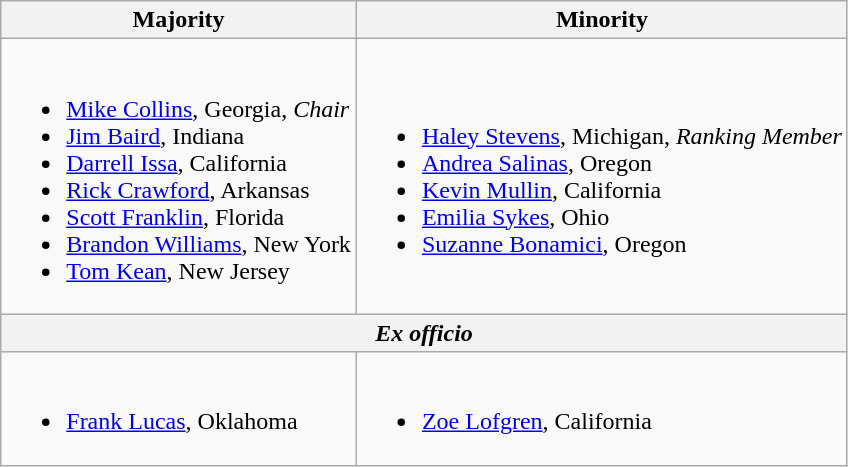<table class=wikitable>
<tr>
<th>Majority</th>
<th>Minority</th>
</tr>
<tr>
<td><br><ul><li><a href='#'>Mike Collins</a>, Georgia, <em>Chair</em></li><li><a href='#'>Jim Baird</a>, Indiana</li><li><a href='#'>Darrell Issa</a>, California</li><li><a href='#'>Rick Crawford</a>, Arkansas</li><li><a href='#'>Scott Franklin</a>, Florida</li><li><a href='#'>Brandon Williams</a>, New York</li><li><a href='#'>Tom Kean</a>, New Jersey</li></ul></td>
<td><br><ul><li><a href='#'>Haley Stevens</a>, Michigan, <em>Ranking Member</em></li><li><a href='#'>Andrea Salinas</a>, Oregon</li><li><a href='#'>Kevin Mullin</a>, California</li><li><a href='#'>Emilia Sykes</a>, Ohio</li><li><a href='#'>Suzanne Bonamici</a>, Oregon</li></ul></td>
</tr>
<tr>
<th colspan=2><em>Ex officio</em></th>
</tr>
<tr>
<td><br><ul><li><a href='#'>Frank Lucas</a>, Oklahoma</li></ul></td>
<td><br><ul><li><a href='#'>Zoe Lofgren</a>, California</li></ul></td>
</tr>
</table>
